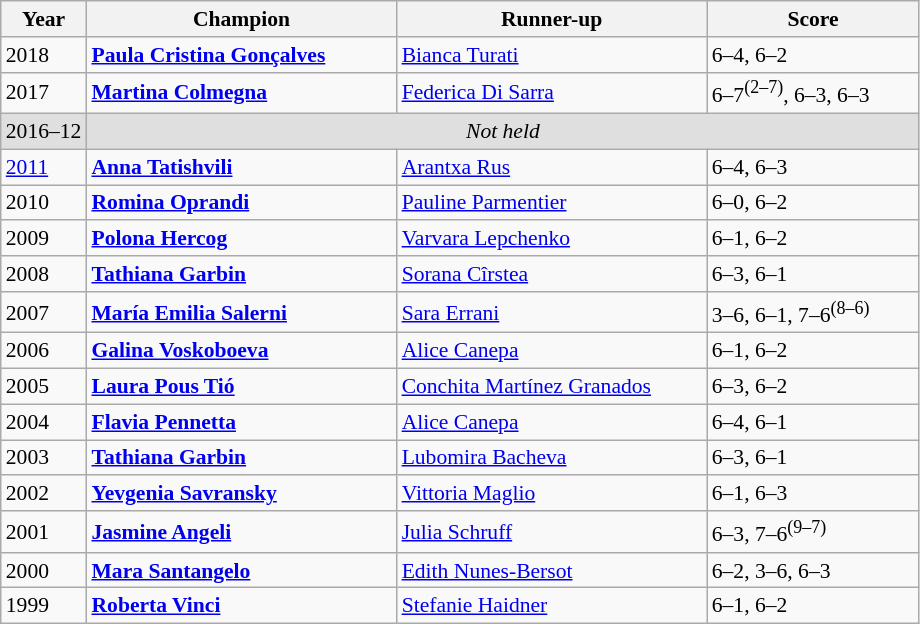<table class="wikitable" style="font-size:90%">
<tr>
<th>Year</th>
<th width="200">Champion</th>
<th width="200">Runner-up</th>
<th width="135">Score</th>
</tr>
<tr>
<td>2018</td>
<td> <strong><a href='#'>Paula Cristina Gonçalves</a></strong></td>
<td> <a href='#'>Bianca Turati</a></td>
<td>6–4, 6–2</td>
</tr>
<tr>
<td>2017</td>
<td> <strong><a href='#'>Martina Colmegna</a></strong></td>
<td> <a href='#'>Federica Di Sarra</a></td>
<td>6–7<sup>(2–7)</sup>, 6–3, 6–3</td>
</tr>
<tr>
<td style="background:#dfdfdf">2016–12</td>
<td colspan=3 align=center style="background:#dfdfdf"><em>Not held</em></td>
</tr>
<tr>
<td><a href='#'>2011</a></td>
<td> <strong><a href='#'>Anna Tatishvili</a></strong></td>
<td> <a href='#'>Arantxa Rus</a></td>
<td>6–4, 6–3</td>
</tr>
<tr>
<td>2010</td>
<td> <strong><a href='#'>Romina Oprandi</a></strong></td>
<td> <a href='#'>Pauline Parmentier</a></td>
<td>6–0, 6–2</td>
</tr>
<tr>
<td>2009</td>
<td> <strong><a href='#'>Polona Hercog</a></strong></td>
<td> <a href='#'>Varvara Lepchenko</a></td>
<td>6–1, 6–2</td>
</tr>
<tr>
<td>2008</td>
<td> <strong><a href='#'>Tathiana Garbin</a></strong></td>
<td> <a href='#'>Sorana Cîrstea</a></td>
<td>6–3, 6–1</td>
</tr>
<tr>
<td>2007</td>
<td> <strong><a href='#'>María Emilia Salerni</a></strong></td>
<td> <a href='#'>Sara Errani</a></td>
<td>3–6, 6–1, 7–6<sup>(8–6)</sup></td>
</tr>
<tr>
<td>2006</td>
<td> <strong><a href='#'>Galina Voskoboeva</a></strong></td>
<td> <a href='#'>Alice Canepa</a></td>
<td>6–1, 6–2</td>
</tr>
<tr>
<td>2005</td>
<td> <strong><a href='#'>Laura Pous Tió</a></strong></td>
<td> <a href='#'>Conchita Martínez Granados</a></td>
<td>6–3, 6–2</td>
</tr>
<tr>
<td>2004</td>
<td> <strong><a href='#'>Flavia Pennetta</a></strong></td>
<td> <a href='#'>Alice Canepa</a></td>
<td>6–4, 6–1</td>
</tr>
<tr>
<td>2003</td>
<td> <strong><a href='#'>Tathiana Garbin</a></strong></td>
<td> <a href='#'>Lubomira Bacheva</a></td>
<td>6–3, 6–1</td>
</tr>
<tr>
<td>2002</td>
<td> <strong><a href='#'>Yevgenia Savransky</a></strong></td>
<td> <a href='#'>Vittoria Maglio</a></td>
<td>6–1, 6–3</td>
</tr>
<tr>
<td>2001</td>
<td> <strong><a href='#'>Jasmine Angeli</a></strong></td>
<td> <a href='#'>Julia Schruff</a></td>
<td>6–3, 7–6<sup>(9–7)</sup></td>
</tr>
<tr>
<td>2000</td>
<td> <strong><a href='#'>Mara Santangelo</a></strong></td>
<td> <a href='#'>Edith Nunes-Bersot</a></td>
<td>6–2, 3–6, 6–3</td>
</tr>
<tr>
<td>1999</td>
<td> <strong><a href='#'>Roberta Vinci</a></strong></td>
<td> <a href='#'>Stefanie Haidner</a></td>
<td>6–1, 6–2</td>
</tr>
</table>
